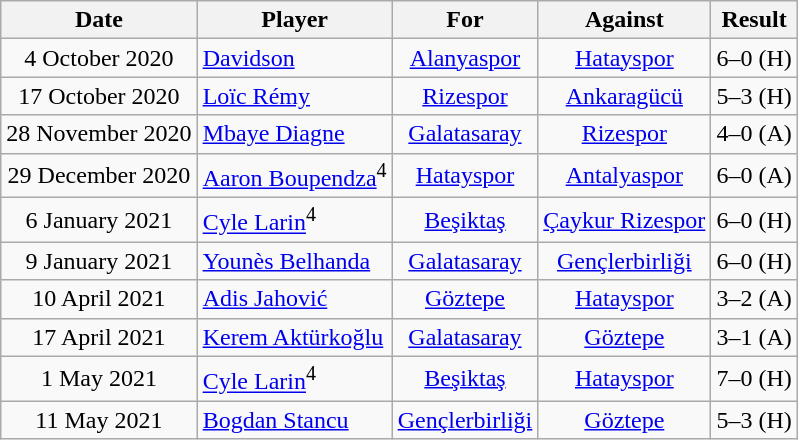<table class="wikitable sortable">
<tr>
<th>Date</th>
<th>Player</th>
<th>For</th>
<th>Against</th>
<th style="text-align:center">Result</th>
</tr>
<tr>
<td align=center>4 October 2020</td>
<td> <a href='#'>Davidson</a></td>
<td align=center><a href='#'>Alanyaspor</a></td>
<td align=center><a href='#'>Hatayspor</a></td>
<td align=center>6–0 (H)</td>
</tr>
<tr>
<td align=center>17 October 2020</td>
<td> <a href='#'>Loïc Rémy</a></td>
<td align=center><a href='#'>Rizespor</a></td>
<td align=center><a href='#'>Ankaragücü</a></td>
<td align=center>5–3 (H)</td>
</tr>
<tr>
<td align=center>28 November 2020</td>
<td> <a href='#'>Mbaye Diagne</a></td>
<td align=center><a href='#'>Galatasaray</a></td>
<td align=center><a href='#'>Rizespor</a></td>
<td align=center>4–0 (A)</td>
</tr>
<tr>
<td align=center>29 December 2020</td>
<td> <a href='#'>Aaron Boupendza</a><sup>4</sup></td>
<td align=center><a href='#'>Hatayspor</a></td>
<td align=center><a href='#'>Antalyaspor</a></td>
<td align=center>6–0 (A)</td>
</tr>
<tr>
<td align=center>6 January 2021</td>
<td> <a href='#'>Cyle Larin</a><sup>4</sup></td>
<td align=center><a href='#'>Beşiktaş</a></td>
<td align=center><a href='#'>Çaykur Rizespor</a></td>
<td align=center>6–0 (H)</td>
</tr>
<tr>
<td align=center>9 January 2021</td>
<td> <a href='#'>Younès Belhanda</a></td>
<td align=center><a href='#'>Galatasaray</a></td>
<td align=center><a href='#'>Gençlerbirliği</a></td>
<td align=center>6–0 (H)</td>
</tr>
<tr>
<td align=center>10 April 2021</td>
<td> <a href='#'>Adis Jahović</a></td>
<td align=center><a href='#'>Göztepe</a></td>
<td align=center><a href='#'>Hatayspor</a></td>
<td align=center>3–2 (A)</td>
</tr>
<tr>
<td align=center>17 April 2021</td>
<td> <a href='#'>Kerem Aktürkoğlu</a></td>
<td align=center><a href='#'>Galatasaray</a></td>
<td align=center><a href='#'>Göztepe</a></td>
<td align=center>3–1 (A)</td>
</tr>
<tr>
<td align=center>1 May 2021</td>
<td> <a href='#'>Cyle Larin</a><sup>4</sup></td>
<td align=center><a href='#'>Beşiktaş</a></td>
<td align=center><a href='#'>Hatayspor</a></td>
<td align=center>7–0 (H)</td>
</tr>
<tr>
<td align=center>11 May 2021</td>
<td> <a href='#'>Bogdan Stancu</a></td>
<td align=center><a href='#'>Gençlerbirliği</a></td>
<td align=center><a href='#'>Göztepe</a></td>
<td align=center>5–3 (H)</td>
</tr>
</table>
